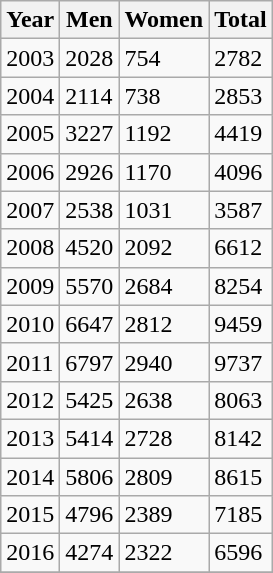<table class="wikitable">
<tr>
<th>Year</th>
<th>Men</th>
<th>Women</th>
<th>Total</th>
</tr>
<tr>
<td>2003</td>
<td>2028</td>
<td>754</td>
<td>2782</td>
</tr>
<tr>
<td>2004</td>
<td>2114</td>
<td>738</td>
<td>2853</td>
</tr>
<tr>
<td>2005</td>
<td>3227</td>
<td>1192</td>
<td>4419</td>
</tr>
<tr>
<td>2006</td>
<td>2926</td>
<td>1170</td>
<td>4096</td>
</tr>
<tr>
<td>2007</td>
<td>2538</td>
<td>1031</td>
<td>3587</td>
</tr>
<tr>
<td>2008</td>
<td>4520</td>
<td>2092</td>
<td>6612</td>
</tr>
<tr>
<td>2009</td>
<td>5570</td>
<td>2684</td>
<td>8254</td>
</tr>
<tr>
<td>2010</td>
<td>6647</td>
<td>2812</td>
<td>9459</td>
</tr>
<tr>
<td>2011</td>
<td>6797</td>
<td>2940</td>
<td>9737</td>
</tr>
<tr>
<td>2012</td>
<td>5425</td>
<td>2638</td>
<td>8063</td>
</tr>
<tr>
<td>2013</td>
<td>5414</td>
<td>2728</td>
<td>8142</td>
</tr>
<tr>
<td>2014</td>
<td>5806</td>
<td>2809</td>
<td>8615</td>
</tr>
<tr>
<td>2015</td>
<td>4796</td>
<td>2389</td>
<td>7185</td>
</tr>
<tr>
<td>2016</td>
<td>4274</td>
<td>2322</td>
<td>6596</td>
</tr>
<tr>
</tr>
</table>
